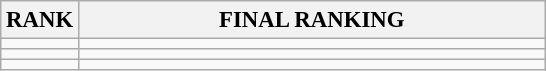<table class="wikitable" style="font-size:95%;">
<tr>
<th>RANK</th>
<th align="left" style="width: 20em">FINAL RANKING</th>
</tr>
<tr>
<td align="center"></td>
<td></td>
</tr>
<tr>
<td align="center"></td>
<td></td>
</tr>
<tr>
<td align="center"></td>
<td></td>
</tr>
</table>
